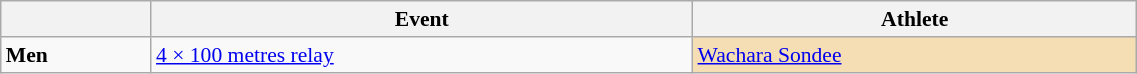<table class=wikitable style="font-size:90%" width=60%>
<tr>
<th></th>
<th>Event</th>
<th>Athlete</th>
</tr>
<tr>
<td><strong>Men</strong></td>
<td><a href='#'>4 × 100 metres relay</a></td>
<td bgcolor="wheat"><a href='#'>Wachara Sondee</a></td>
</tr>
</table>
